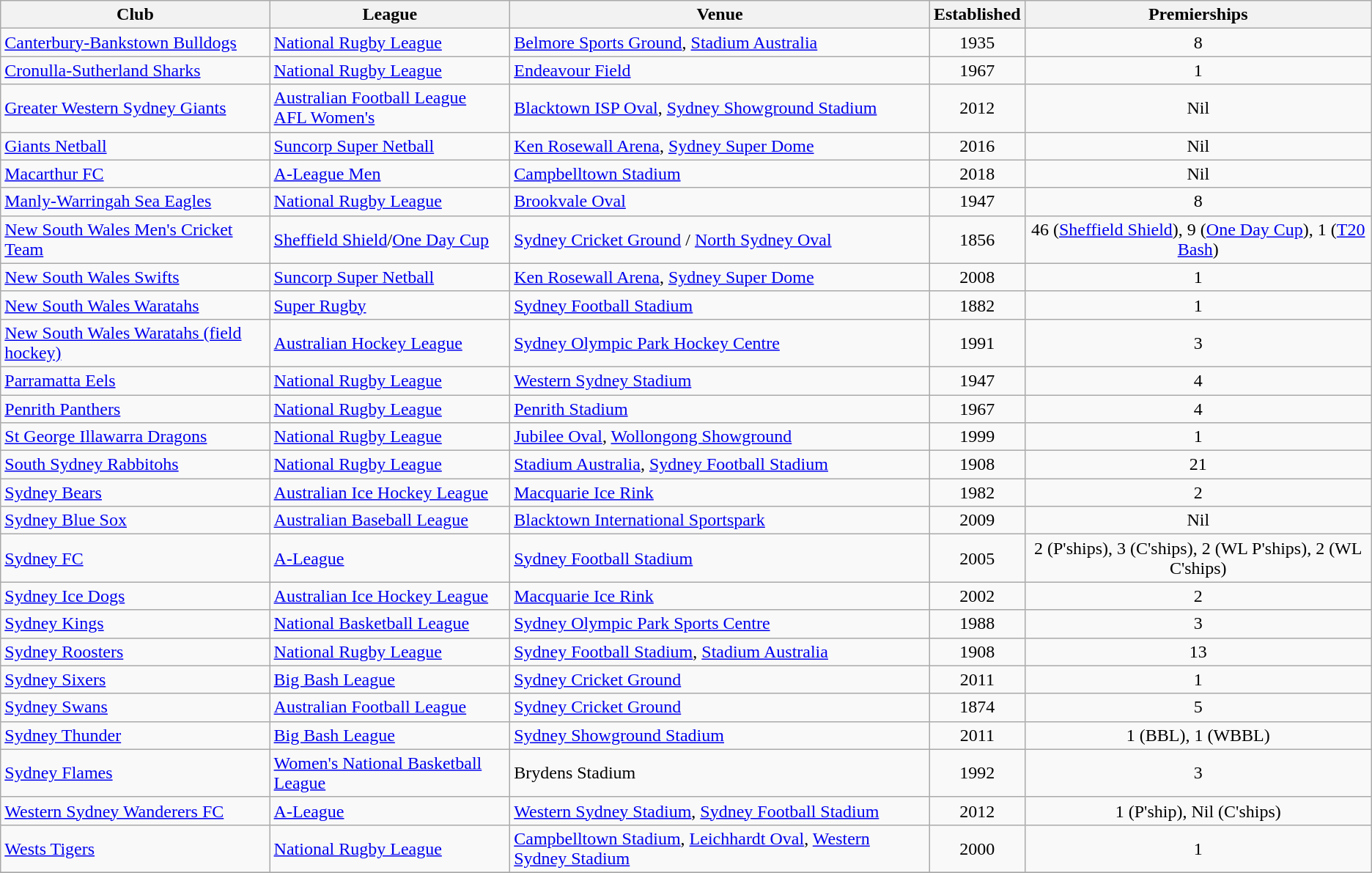<table class="wikitable sortable">
<tr>
<th>Club</th>
<th>League</th>
<th>Venue</th>
<th>Established</th>
<th>Premierships</th>
</tr>
<tr>
<td><a href='#'>Canterbury-Bankstown Bulldogs</a></td>
<td><a href='#'>National Rugby League</a></td>
<td><a href='#'>Belmore Sports Ground</a>, <a href='#'>Stadium Australia</a></td>
<td style="text-align:center;">1935</td>
<td style="text-align:center;">8</td>
</tr>
<tr>
<td><a href='#'>Cronulla-Sutherland Sharks</a></td>
<td><a href='#'>National Rugby League</a></td>
<td><a href='#'>Endeavour Field</a></td>
<td style="text-align:center;">1967</td>
<td style="text-align:center;">1</td>
</tr>
<tr>
<td><a href='#'>Greater Western Sydney Giants</a></td>
<td><a href='#'>Australian Football League</a><br><a href='#'>AFL Women's</a></td>
<td><a href='#'>Blacktown ISP Oval</a>, <a href='#'>Sydney Showground Stadium</a></td>
<td style="text-align:center;">2012</td>
<td style="text-align:center;">Nil</td>
</tr>
<tr>
<td><a href='#'>Giants Netball</a></td>
<td><a href='#'>Suncorp Super Netball</a></td>
<td><a href='#'>Ken Rosewall Arena</a>, <a href='#'>Sydney Super Dome</a></td>
<td style="text-align:center;">2016</td>
<td style="text-align:center;">Nil</td>
</tr>
<tr>
<td><a href='#'>Macarthur FC</a></td>
<td><a href='#'>A-League Men</a></td>
<td><a href='#'>Campbelltown Stadium</a></td>
<td style="text-align:center;">2018</td>
<td style="text-align:center;">Nil</td>
</tr>
<tr>
<td><a href='#'>Manly-Warringah Sea Eagles</a></td>
<td><a href='#'>National Rugby League</a></td>
<td><a href='#'>Brookvale Oval</a></td>
<td style="text-align:center;">1947</td>
<td style="text-align:center;">8</td>
</tr>
<tr>
<td><a href='#'>New South Wales Men's Cricket Team</a></td>
<td><a href='#'>Sheffield Shield</a>/<a href='#'>One Day Cup</a></td>
<td><a href='#'>Sydney Cricket Ground</a> / <a href='#'>North Sydney Oval</a></td>
<td style="text-align:center;">1856</td>
<td style="text-align:center;">46 (<a href='#'>Sheffield Shield</a>), 9 (<a href='#'>One Day Cup</a>), 1 (<a href='#'>T20 Bash</a>)</td>
</tr>
<tr>
<td><a href='#'>New South Wales Swifts</a></td>
<td><a href='#'>Suncorp Super Netball</a></td>
<td><a href='#'>Ken Rosewall Arena</a>, <a href='#'>Sydney Super Dome</a></td>
<td style="text-align:center;">2008</td>
<td style="text-align:center;">1</td>
</tr>
<tr>
<td><a href='#'>New South Wales Waratahs</a></td>
<td><a href='#'>Super Rugby</a></td>
<td><a href='#'>Sydney Football Stadium</a></td>
<td style="text-align:center;">1882</td>
<td style="text-align:center;">1</td>
</tr>
<tr>
<td><a href='#'>New South Wales Waratahs (field hockey)</a></td>
<td><a href='#'>Australian Hockey League</a></td>
<td><a href='#'>Sydney Olympic Park Hockey Centre</a></td>
<td style="text-align:center;">1991</td>
<td style="text-align:center;">3</td>
</tr>
<tr>
<td><a href='#'>Parramatta Eels</a></td>
<td><a href='#'>National Rugby League</a></td>
<td><a href='#'>Western Sydney Stadium</a></td>
<td style="text-align:center;">1947</td>
<td style="text-align:center;">4</td>
</tr>
<tr>
<td><a href='#'>Penrith Panthers</a></td>
<td><a href='#'>National Rugby League</a></td>
<td><a href='#'>Penrith Stadium</a></td>
<td style="text-align:center;">1967</td>
<td style="text-align:center;">4</td>
</tr>
<tr>
<td><a href='#'>St George Illawarra Dragons</a></td>
<td><a href='#'>National Rugby League</a></td>
<td><a href='#'>Jubilee Oval</a>, <a href='#'>Wollongong Showground</a></td>
<td style="text-align:center;">1999</td>
<td style="text-align:center;">1</td>
</tr>
<tr>
<td><a href='#'>South Sydney Rabbitohs</a></td>
<td><a href='#'>National Rugby League</a></td>
<td><a href='#'>Stadium Australia</a>, <a href='#'>Sydney Football Stadium</a></td>
<td style="text-align:center;">1908</td>
<td style="text-align:center;">21</td>
</tr>
<tr>
<td><a href='#'>Sydney Bears</a></td>
<td><a href='#'>Australian Ice Hockey League</a></td>
<td><a href='#'>Macquarie Ice Rink</a></td>
<td style="text-align:center;">1982</td>
<td style="text-align:center;">2</td>
</tr>
<tr>
<td><a href='#'>Sydney Blue Sox</a></td>
<td><a href='#'>Australian Baseball League</a></td>
<td><a href='#'>Blacktown International Sportspark</a></td>
<td style="text-align:center;">2009</td>
<td style="text-align:center;">Nil</td>
</tr>
<tr>
<td><a href='#'>Sydney FC</a></td>
<td><a href='#'>A-League</a></td>
<td><a href='#'>Sydney Football Stadium</a></td>
<td style="text-align:center;">2005</td>
<td style="text-align:center;">2 (P'ships), 3 (C'ships), 2 (WL P'ships), 2 (WL C'ships)</td>
</tr>
<tr>
<td><a href='#'>Sydney Ice Dogs</a></td>
<td><a href='#'>Australian Ice Hockey League</a></td>
<td><a href='#'>Macquarie Ice Rink</a></td>
<td style="text-align:center;">2002</td>
<td style="text-align:center;">2</td>
</tr>
<tr>
<td><a href='#'>Sydney Kings</a></td>
<td><a href='#'>National Basketball League</a></td>
<td><a href='#'>Sydney Olympic Park Sports Centre</a></td>
<td style="text-align:center;">1988</td>
<td style="text-align:center;">3</td>
</tr>
<tr>
<td><a href='#'>Sydney Roosters</a></td>
<td><a href='#'>National Rugby League</a></td>
<td><a href='#'>Sydney Football Stadium</a>, <a href='#'>Stadium Australia</a></td>
<td style="text-align:center;">1908</td>
<td style="text-align:center;">13</td>
</tr>
<tr>
<td><a href='#'>Sydney Sixers</a></td>
<td><a href='#'>Big Bash League</a></td>
<td><a href='#'>Sydney Cricket Ground</a></td>
<td style="text-align:center;">2011</td>
<td style="text-align:center;">1</td>
</tr>
<tr>
<td><a href='#'>Sydney Swans</a></td>
<td><a href='#'>Australian Football League</a></td>
<td><a href='#'>Sydney Cricket Ground</a></td>
<td style="text-align:center;">1874</td>
<td style="text-align:center;">5</td>
</tr>
<tr>
<td><a href='#'>Sydney Thunder</a></td>
<td><a href='#'>Big Bash League</a></td>
<td><a href='#'>Sydney Showground Stadium</a></td>
<td style="text-align:center;">2011</td>
<td style="text-align:center;">1 (BBL), 1 (WBBL)</td>
</tr>
<tr>
<td><a href='#'>Sydney Flames</a></td>
<td><a href='#'>Women's National Basketball League</a></td>
<td>Brydens Stadium</td>
<td style="text-align:center;">1992</td>
<td style="text-align:center;">3</td>
</tr>
<tr>
<td><a href='#'>Western Sydney Wanderers FC</a></td>
<td><a href='#'>A-League</a></td>
<td><a href='#'>Western Sydney Stadium</a>, <a href='#'>Sydney Football Stadium</a></td>
<td style="text-align:center;">2012</td>
<td style="text-align:center;">1 (P'ship), Nil (C'ships)</td>
</tr>
<tr>
<td><a href='#'>Wests Tigers</a></td>
<td><a href='#'>National Rugby League</a></td>
<td><a href='#'>Campbelltown Stadium</a>, <a href='#'>Leichhardt Oval</a>, <a href='#'>Western Sydney Stadium</a></td>
<td style="text-align:center;">2000</td>
<td style="text-align:center;">1</td>
</tr>
<tr>
</tr>
</table>
